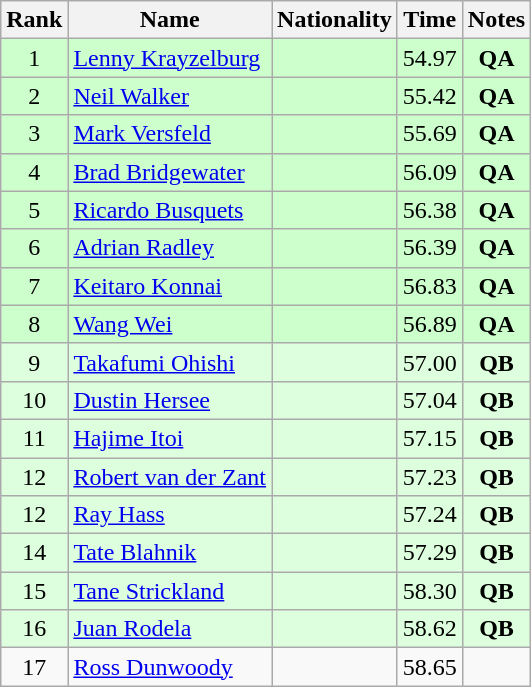<table class="wikitable sortable" style="text-align:center">
<tr>
<th>Rank</th>
<th>Name</th>
<th>Nationality</th>
<th>Time</th>
<th>Notes</th>
</tr>
<tr bgcolor=ccffcc>
<td>1</td>
<td align=left><a href='#'>Lenny Krayzelburg</a></td>
<td align=left></td>
<td>54.97</td>
<td><strong>QA</strong></td>
</tr>
<tr bgcolor=ccffcc>
<td>2</td>
<td align=left><a href='#'>Neil Walker</a></td>
<td align=left></td>
<td>55.42</td>
<td><strong>QA</strong></td>
</tr>
<tr bgcolor=ccffcc>
<td>3</td>
<td align=left><a href='#'>Mark Versfeld</a></td>
<td align=left></td>
<td>55.69</td>
<td><strong>QA</strong></td>
</tr>
<tr bgcolor=ccffcc>
<td>4</td>
<td align=left><a href='#'>Brad Bridgewater</a></td>
<td align=left></td>
<td>56.09</td>
<td><strong>QA</strong></td>
</tr>
<tr bgcolor=ccffcc>
<td>5</td>
<td align=left><a href='#'>Ricardo Busquets</a></td>
<td align=left></td>
<td>56.38</td>
<td><strong>QA</strong></td>
</tr>
<tr bgcolor=ccffcc>
<td>6</td>
<td align=left><a href='#'>Adrian Radley</a></td>
<td align=left></td>
<td>56.39</td>
<td><strong>QA</strong></td>
</tr>
<tr bgcolor=ccffcc>
<td>7</td>
<td align=left><a href='#'>Keitaro Konnai</a></td>
<td align=left></td>
<td>56.83</td>
<td><strong>QA</strong></td>
</tr>
<tr bgcolor=ccffcc>
<td>8</td>
<td align=left><a href='#'>Wang Wei</a></td>
<td align=left></td>
<td>56.89</td>
<td><strong>QA</strong></td>
</tr>
<tr bgcolor=ddffdd>
<td>9</td>
<td align=left><a href='#'>Takafumi Ohishi</a></td>
<td align=left></td>
<td>57.00</td>
<td><strong>QB</strong></td>
</tr>
<tr bgcolor=ddffdd>
<td>10</td>
<td align=left><a href='#'>Dustin Hersee</a></td>
<td align=left></td>
<td>57.04</td>
<td><strong>QB</strong></td>
</tr>
<tr bgcolor=ddffdd>
<td>11</td>
<td align=left><a href='#'>Hajime Itoi</a></td>
<td align=left></td>
<td>57.15</td>
<td><strong>QB</strong></td>
</tr>
<tr bgcolor=ddffdd>
<td>12</td>
<td align=left><a href='#'>Robert van der Zant</a></td>
<td align=left></td>
<td>57.23</td>
<td><strong>QB</strong></td>
</tr>
<tr bgcolor=ddffdd>
<td>12</td>
<td align=left><a href='#'>Ray Hass</a></td>
<td align=left></td>
<td>57.24</td>
<td><strong>QB</strong></td>
</tr>
<tr bgcolor=ddffdd>
<td>14</td>
<td align=left><a href='#'>Tate Blahnik</a></td>
<td align=left></td>
<td>57.29</td>
<td><strong>QB</strong></td>
</tr>
<tr bgcolor=ddffdd>
<td>15</td>
<td align=left><a href='#'>Tane Strickland</a></td>
<td align=left></td>
<td>58.30</td>
<td><strong>QB</strong></td>
</tr>
<tr bgcolor=ddffdd>
<td>16</td>
<td align=left><a href='#'>Juan Rodela</a></td>
<td align=left></td>
<td>58.62</td>
<td><strong>QB</strong></td>
</tr>
<tr>
<td>17</td>
<td align=left><a href='#'>Ross Dunwoody</a></td>
<td align=left></td>
<td>58.65</td>
<td></td>
</tr>
</table>
